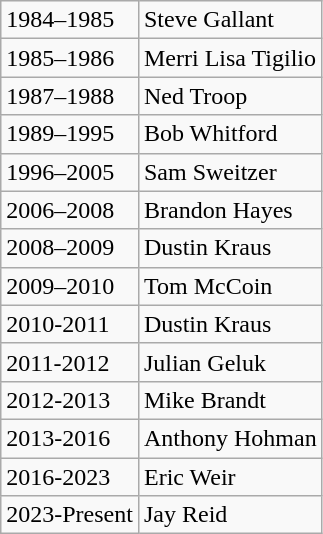<table class="wikitable">
<tr>
<td>1984–1985</td>
<td>Steve Gallant</td>
</tr>
<tr>
<td>1985–1986</td>
<td>Merri Lisa Tigilio</td>
</tr>
<tr>
<td>1987–1988</td>
<td>Ned Troop</td>
</tr>
<tr>
<td>1989–1995</td>
<td>Bob Whitford</td>
</tr>
<tr>
<td>1996–2005</td>
<td>Sam Sweitzer</td>
</tr>
<tr>
<td>2006–2008</td>
<td>Brandon Hayes</td>
</tr>
<tr>
<td>2008–2009</td>
<td>Dustin Kraus</td>
</tr>
<tr>
<td>2009–2010</td>
<td>Tom McCoin</td>
</tr>
<tr>
<td>2010-2011</td>
<td>Dustin Kraus</td>
</tr>
<tr>
<td>2011-2012</td>
<td>Julian Geluk</td>
</tr>
<tr>
<td>2012-2013</td>
<td>Mike Brandt</td>
</tr>
<tr>
<td>2013-2016</td>
<td>Anthony Hohman</td>
</tr>
<tr>
<td>2016-2023</td>
<td>Eric Weir</td>
</tr>
<tr>
<td>2023-Present</td>
<td>Jay Reid</td>
</tr>
</table>
